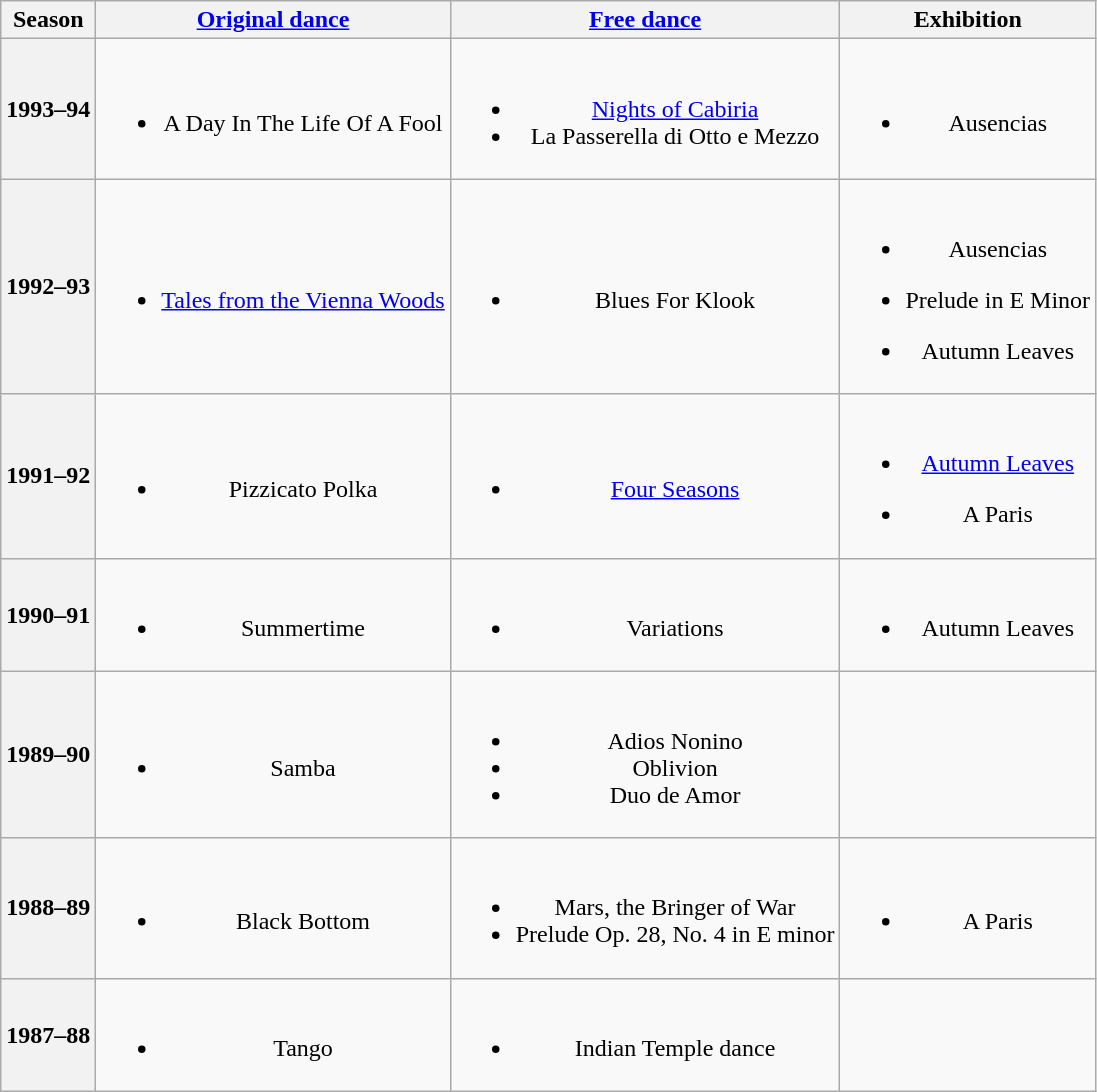<table class="wikitable" style="text-align:center">
<tr>
<th>Season</th>
<th><a href='#'>Original dance</a></th>
<th><a href='#'>Free dance</a></th>
<th>Exhibition</th>
</tr>
<tr>
<th>1993–94</th>
<td><br><ul><li>A Day In The Life Of A Fool</li></ul></td>
<td><br><ul><li><a href='#'>Nights of Cabiria</a> <br></li><li>La Passerella di Otto e Mezzo <br></li></ul></td>
<td><br><ul><li>Ausencias <br></li></ul></td>
</tr>
<tr>
<th>1992–93</th>
<td><br><ul><li><a href='#'>Tales from the Vienna Woods</a> <br></li></ul></td>
<td><br><ul><li>Blues For Klook <br></li></ul></td>
<td><br><ul><li>Ausencias</li></ul><ul><li>Prelude in E Minor <br></li></ul><ul><li>Autumn Leaves</li></ul></td>
</tr>
<tr>
<th>1991–92</th>
<td><br><ul><li>Pizzicato Polka <br></li></ul></td>
<td><br><ul><li><a href='#'>Four Seasons</a> <br></li></ul></td>
<td><br><ul><li><a href='#'>Autumn Leaves</a> <br></li></ul><ul><li>A Paris</li></ul></td>
</tr>
<tr>
<th>1990–91</th>
<td><br><ul><li>Summertime <br></li></ul></td>
<td><br><ul><li>Variations <br></li></ul></td>
<td><br><ul><li>Autumn Leaves</li></ul></td>
</tr>
<tr>
<th>1989–90</th>
<td><br><ul><li>Samba</li></ul></td>
<td><br><ul><li>Adios Nonino</li><li>Oblivion</li><li>Duo de Amor <br></li></ul></td>
<td></td>
</tr>
<tr>
<th>1988–89</th>
<td><br><ul><li>Black Bottom <br></li></ul></td>
<td><br><ul><li>Mars, the Bringer of War <br></li><li>Prelude Op. 28, No. 4 in E minor <br></li></ul></td>
<td><br><ul><li>A Paris</li></ul></td>
</tr>
<tr>
<th>1987–88</th>
<td><br><ul><li>Tango</li></ul></td>
<td><br><ul><li>Indian Temple dance</li></ul></td>
<td></td>
</tr>
</table>
